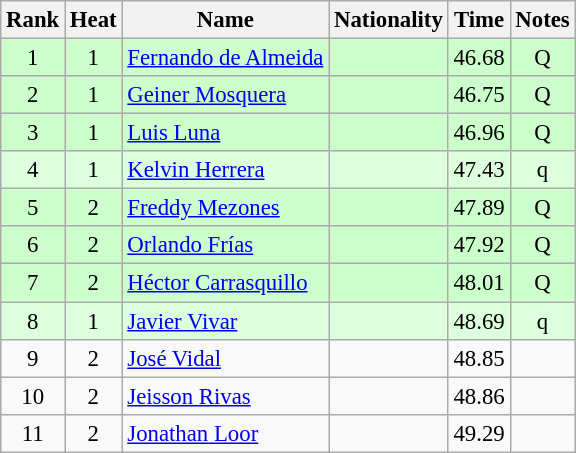<table class="wikitable sortable" style="text-align:center;font-size:95%">
<tr>
<th>Rank</th>
<th>Heat</th>
<th>Name</th>
<th>Nationality</th>
<th>Time</th>
<th>Notes</th>
</tr>
<tr bgcolor=ccffcc>
<td>1</td>
<td>1</td>
<td align=left><a href='#'>Fernando de Almeida</a></td>
<td align=left></td>
<td>46.68</td>
<td>Q</td>
</tr>
<tr bgcolor=ccffcc>
<td>2</td>
<td>1</td>
<td align=left><a href='#'>Geiner Mosquera</a></td>
<td align=left></td>
<td>46.75</td>
<td>Q</td>
</tr>
<tr bgcolor=ccffcc>
<td>3</td>
<td>1</td>
<td align=left><a href='#'>Luis Luna</a></td>
<td align=left></td>
<td>46.96</td>
<td>Q</td>
</tr>
<tr bgcolor=ddffdd>
<td>4</td>
<td>1</td>
<td align=left><a href='#'>Kelvin Herrera</a></td>
<td align=left></td>
<td>47.43</td>
<td>q</td>
</tr>
<tr bgcolor=ccffcc>
<td>5</td>
<td>2</td>
<td align=left><a href='#'>Freddy Mezones</a></td>
<td align=left></td>
<td>47.89</td>
<td>Q</td>
</tr>
<tr bgcolor=ccffcc>
<td>6</td>
<td>2</td>
<td align=left><a href='#'>Orlando Frías</a></td>
<td align=left></td>
<td>47.92</td>
<td>Q</td>
</tr>
<tr bgcolor=ccffcc>
<td>7</td>
<td>2</td>
<td align=left><a href='#'>Héctor Carrasquillo</a></td>
<td align=left></td>
<td>48.01</td>
<td>Q</td>
</tr>
<tr bgcolor=ddffdd>
<td>8</td>
<td>1</td>
<td align=left><a href='#'>Javier Vivar</a></td>
<td align=left></td>
<td>48.69</td>
<td>q</td>
</tr>
<tr>
<td>9</td>
<td>2</td>
<td align=left><a href='#'>José Vidal</a></td>
<td align=left></td>
<td>48.85</td>
<td></td>
</tr>
<tr>
<td>10</td>
<td>2</td>
<td align=left><a href='#'>Jeisson Rivas</a></td>
<td align=left></td>
<td>48.86</td>
<td></td>
</tr>
<tr>
<td>11</td>
<td>2</td>
<td align=left><a href='#'>Jonathan Loor</a></td>
<td align=left></td>
<td>49.29</td>
<td></td>
</tr>
</table>
